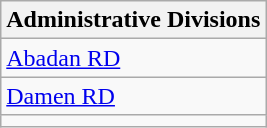<table class="wikitable">
<tr>
<th>Administrative Divisions</th>
</tr>
<tr>
<td><a href='#'>Abadan RD</a></td>
</tr>
<tr>
<td><a href='#'>Damen RD</a></td>
</tr>
<tr>
<td colspan=1></td>
</tr>
</table>
